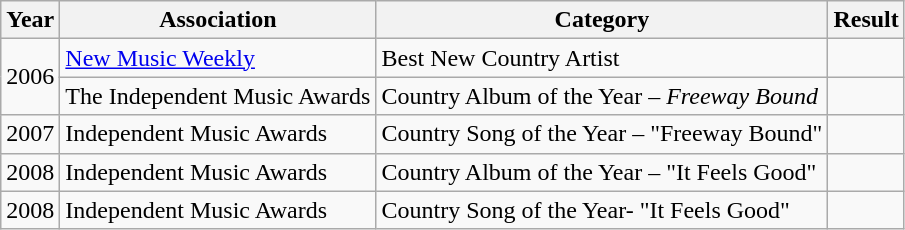<table class="wikitable">
<tr>
<th>Year</th>
<th>Association</th>
<th>Category</th>
<th>Result</th>
</tr>
<tr>
<td rowspan="2">2006</td>
<td><a href='#'>New Music Weekly</a></td>
<td>Best New Country Artist</td>
<td></td>
</tr>
<tr>
<td>The Independent Music Awards</td>
<td>Country Album of the Year – <em>Freeway Bound</em></td>
<td></td>
</tr>
<tr>
<td>2007</td>
<td>Independent Music Awards</td>
<td>Country Song of the Year – "Freeway Bound"</td>
<td></td>
</tr>
<tr>
<td>2008</td>
<td>Independent Music Awards</td>
<td>Country Album of the Year – "It Feels Good"</td>
<td></td>
</tr>
<tr>
<td>2008</td>
<td>Independent Music Awards</td>
<td>Country Song of the Year- "It Feels Good"</td>
<td></td>
</tr>
</table>
